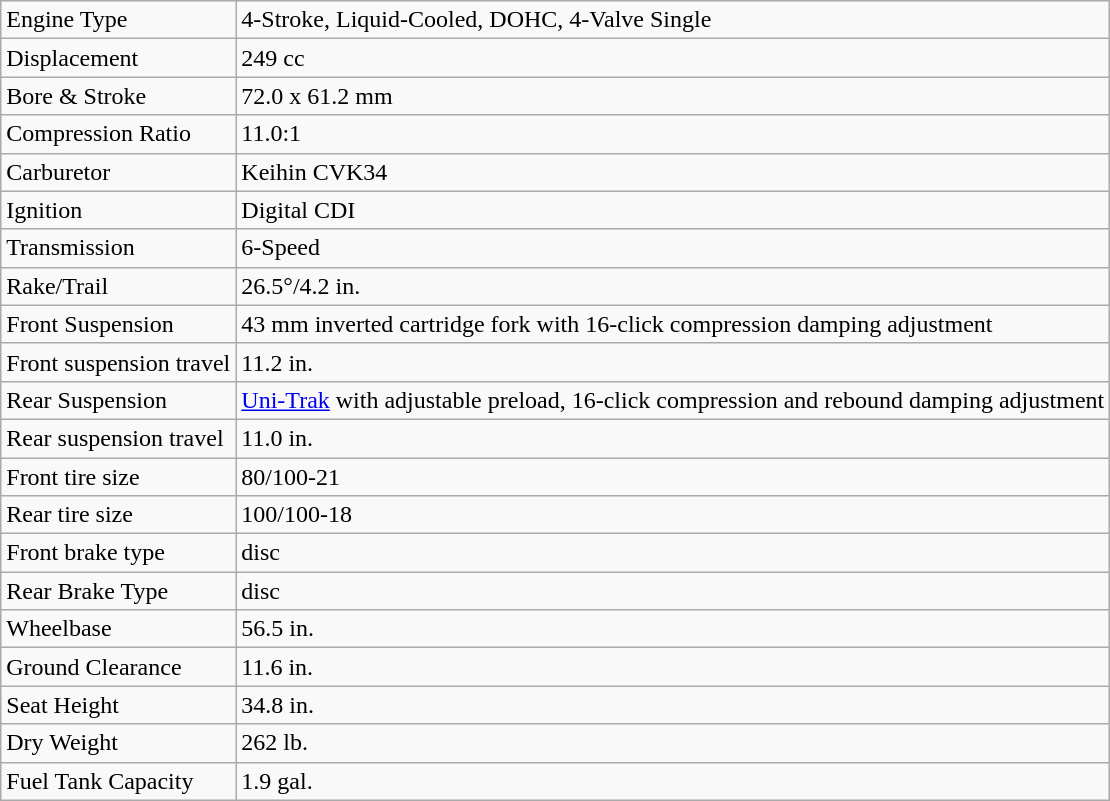<table class="wikitable">
<tr>
<td>Engine Type</td>
<td>4-Stroke, Liquid-Cooled, DOHC, 4-Valve Single</td>
</tr>
<tr>
<td>Displacement</td>
<td>249 cc</td>
</tr>
<tr>
<td>Bore & Stroke</td>
<td>72.0 x 61.2 mm</td>
</tr>
<tr>
<td>Compression Ratio</td>
<td>11.0:1</td>
</tr>
<tr>
<td>Carburetor</td>
<td>Keihin CVK34</td>
</tr>
<tr>
<td>Ignition</td>
<td>Digital CDI</td>
</tr>
<tr>
<td>Transmission</td>
<td>6-Speed</td>
</tr>
<tr>
<td>Rake/Trail</td>
<td>26.5°/4.2 in.</td>
</tr>
<tr>
<td>Front Suspension</td>
<td>43 mm inverted cartridge fork with 16-click compression damping adjustment</td>
</tr>
<tr>
<td>Front suspension travel</td>
<td>11.2 in.</td>
</tr>
<tr>
<td>Rear Suspension</td>
<td><a href='#'>Uni-Trak</a> with adjustable preload, 16-click compression and rebound damping adjustment</td>
</tr>
<tr>
<td>Rear suspension travel</td>
<td>11.0 in.</td>
</tr>
<tr>
<td>Front tire size</td>
<td>80/100-21</td>
</tr>
<tr>
<td>Rear tire size</td>
<td>100/100-18</td>
</tr>
<tr>
<td>Front brake type</td>
<td>disc</td>
</tr>
<tr>
<td>Rear Brake Type</td>
<td>disc</td>
</tr>
<tr>
<td>Wheelbase</td>
<td>56.5 in.</td>
</tr>
<tr>
<td>Ground Clearance</td>
<td>11.6 in.</td>
</tr>
<tr>
<td>Seat Height</td>
<td>34.8 in.</td>
</tr>
<tr>
<td>Dry Weight</td>
<td>262 lb.</td>
</tr>
<tr>
<td>Fuel Tank Capacity</td>
<td>1.9 gal.</td>
</tr>
</table>
